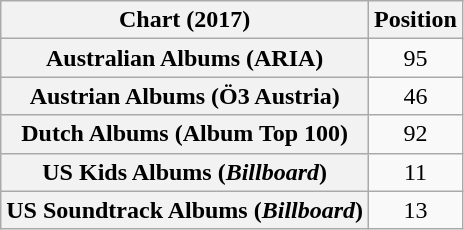<table class="wikitable sortable plainrowheaders" style="text-align:center">
<tr>
<th scope="col">Chart (2017)</th>
<th scope="col">Position</th>
</tr>
<tr>
<th scope="row">Australian Albums (ARIA)</th>
<td>95</td>
</tr>
<tr>
<th scope="row">Austrian Albums (Ö3 Austria)</th>
<td>46</td>
</tr>
<tr>
<th scope="row">Dutch Albums (Album Top 100)</th>
<td>92</td>
</tr>
<tr>
<th scope="row">US Kids Albums (<em>Billboard</em>)</th>
<td>11</td>
</tr>
<tr>
<th scope="row">US Soundtrack Albums (<em>Billboard</em>)</th>
<td>13</td>
</tr>
</table>
